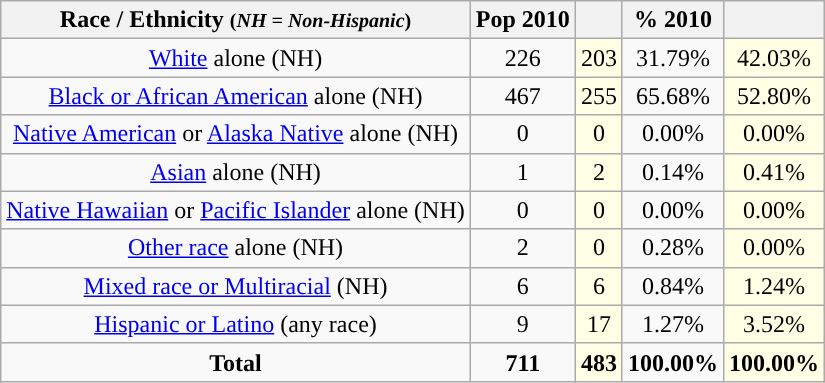<table class="wikitable" style="text-align:center;">
<tr>
<th>Race / Ethnicity <small>(<em>NH = Non-Hispanic</em>)</small></th>
<th>Pop 2010</th>
<th></th>
<th>% 2010</th>
<th></th>
</tr>
<tr>
<td><a href='#'>White</a> alone (NH)</td>
<td>226</td>
<td style='background: #ffffe6;'>203</td>
<td>31.79%</td>
<td style='background: #ffffe6;'>42.03%</td>
</tr>
<tr>
<td><a href='#'>Black or African American</a> alone (NH)</td>
<td>467</td>
<td style='background: #ffffe6;'>255</td>
<td>65.68%</td>
<td style='background: #ffffe6;'>52.80%</td>
</tr>
<tr>
<td><a href='#'>Native American</a> or <a href='#'>Alaska Native</a> alone (NH)</td>
<td>0</td>
<td style='background: #ffffe6;'>0</td>
<td>0.00%</td>
<td style='background: #ffffe6;'>0.00%</td>
</tr>
<tr>
<td><a href='#'>Asian</a> alone (NH)</td>
<td>1</td>
<td style='background: #ffffe6;'>2</td>
<td>0.14%</td>
<td style='background: #ffffe6;'>0.41%</td>
</tr>
<tr>
<td><a href='#'>Native Hawaiian</a> or <a href='#'>Pacific Islander</a> alone (NH)</td>
<td>0</td>
<td style='background: #ffffe6;'>0</td>
<td>0.00%</td>
<td style='background: #ffffe6;'>0.00%</td>
</tr>
<tr>
<td><a href='#'>Other race</a> alone (NH)</td>
<td>2</td>
<td style='background: #ffffe6;'>0</td>
<td>0.28%</td>
<td style='background: #ffffe6;'>0.00%</td>
</tr>
<tr>
<td><a href='#'>Mixed race or Multiracial</a> (NH)</td>
<td>6</td>
<td style='background: #ffffe6;'>6</td>
<td>0.84%</td>
<td style='background: #ffffe6;'>1.24%</td>
</tr>
<tr>
<td><a href='#'>Hispanic or Latino</a> (any race)</td>
<td>9</td>
<td style='background: #ffffe6;'>17</td>
<td>1.27%</td>
<td style='background: #ffffe6;'>3.52%</td>
</tr>
<tr>
<td><strong>Total</strong></td>
<td><strong>711</strong></td>
<td style='background: #ffffe6;'><strong>483</strong></td>
<td><strong>100.00%</strong></td>
<td style='background: #ffffe6;'><strong>100.00%</strong></td>
</tr>
</table>
